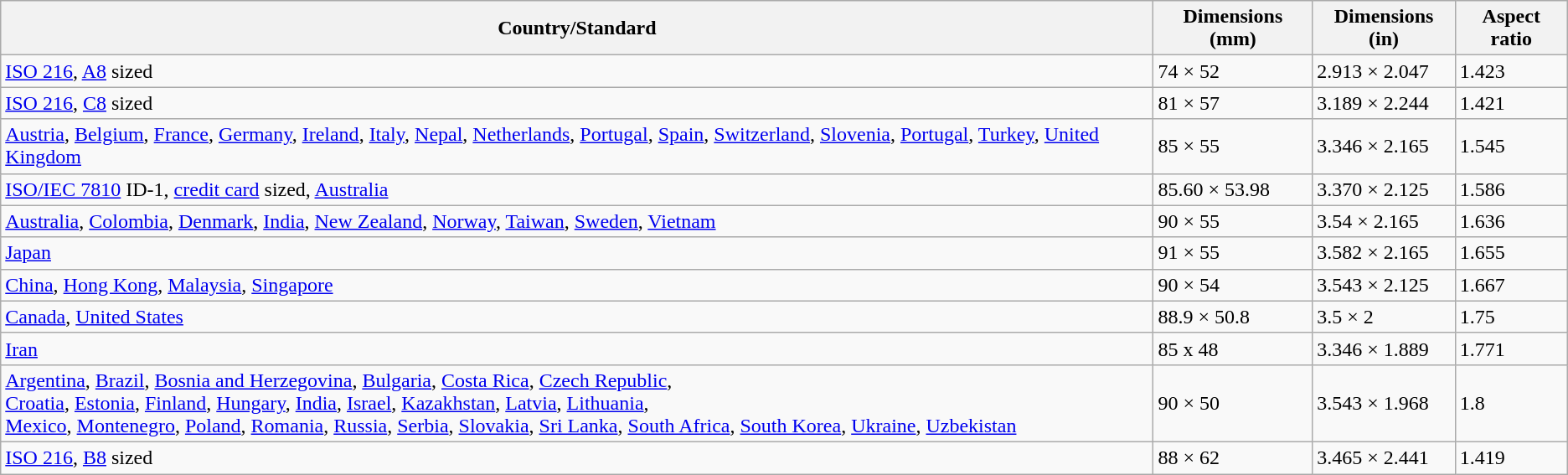<table class="wikitable sortable">
<tr>
<th>Country/Standard</th>
<th>Dimensions (mm)</th>
<th>Dimensions (in)</th>
<th>Aspect ratio</th>
</tr>
<tr>
<td><a href='#'>ISO 216</a>, <a href='#'>A8</a> sized</td>
<td>74 × 52</td>
<td>2.913 × 2.047</td>
<td>1.423</td>
</tr>
<tr>
<td><a href='#'>ISO 216</a>, <a href='#'>C8</a> sized</td>
<td>81 × 57</td>
<td>3.189 × 2.244</td>
<td>1.421</td>
</tr>
<tr>
<td><a href='#'>Austria</a>, <a href='#'>Belgium</a>, <a href='#'>France</a>, <a href='#'>Germany</a>, <a href='#'>Ireland</a>, <a href='#'>Italy</a>, <a href='#'>Nepal</a>, <a href='#'>Netherlands</a>, <a href='#'>Portugal</a>, <a href='#'>Spain</a>, <a href='#'>Switzerland</a>, <a href='#'>Slovenia</a>, <a href='#'>Portugal</a>, <a href='#'>Turkey</a>, <a href='#'>United Kingdom</a></td>
<td>85 × 55</td>
<td>3.346 × 2.165</td>
<td>1.545</td>
</tr>
<tr>
<td><a href='#'>ISO/IEC 7810</a> ID-1, <a href='#'>credit card</a> sized, <a href='#'>Australia</a></td>
<td>85.60 × 53.98</td>
<td>3.370 × 2.125</td>
<td>1.586</td>
</tr>
<tr>
<td><a href='#'>Australia</a>, <a href='#'>Colombia</a>, <a href='#'>Denmark</a>, <a href='#'>India</a>, <a href='#'>New Zealand</a>, <a href='#'>Norway</a>, <a href='#'>Taiwan</a>, <a href='#'>Sweden</a>, <a href='#'>Vietnam</a></td>
<td>90 × 55</td>
<td>3.54 × 2.165</td>
<td>1.636</td>
</tr>
<tr>
<td><a href='#'>Japan</a></td>
<td>91 × 55</td>
<td>3.582 × 2.165</td>
<td>1.655</td>
</tr>
<tr>
<td><a href='#'>China</a>, <a href='#'>Hong Kong</a>, <a href='#'>Malaysia</a>, <a href='#'>Singapore</a></td>
<td>90 × 54</td>
<td>3.543 × 2.125</td>
<td>1.667</td>
</tr>
<tr>
<td><a href='#'>Canada</a>, <a href='#'>United States</a></td>
<td>88.9 × 50.8</td>
<td>3.5 × 2</td>
<td>1.75</td>
</tr>
<tr>
<td><a href='#'>Iran</a></td>
<td>85 x 48</td>
<td>3.346 × 1.889</td>
<td>1.771</td>
</tr>
<tr>
<td><a href='#'>Argentina</a>, <a href='#'>Brazil</a>, <a href='#'>Bosnia and Herzegovina</a>, <a href='#'>Bulgaria</a>, <a href='#'>Costa Rica</a>, <a href='#'>Czech Republic</a>, <br> <a href='#'>Croatia</a>, <a href='#'>Estonia</a>, <a href='#'>Finland</a>, <a href='#'>Hungary</a>, <a href='#'>India</a>, <a href='#'>Israel</a>, <a href='#'>Kazakhstan</a>, <a href='#'>Latvia</a>, <a href='#'>Lithuania</a>, <br> <a href='#'>Mexico</a>, <a href='#'>Montenegro</a>, <a href='#'>Poland</a>, <a href='#'>Romania</a>, <a href='#'>Russia</a>, <a href='#'>Serbia</a>, <a href='#'>Slovakia</a>, <a href='#'>Sri Lanka</a>, <a href='#'>South Africa</a>, <a href='#'>South Korea</a>, <a href='#'>Ukraine</a>, <a href='#'>Uzbekistan</a></td>
<td>90 × 50</td>
<td>3.543 × 1.968</td>
<td>1.8</td>
</tr>
<tr>
<td><a href='#'>ISO 216</a>, <a href='#'>B8</a> sized</td>
<td>88 × 62</td>
<td>3.465 × 2.441</td>
<td>1.419</td>
</tr>
</table>
